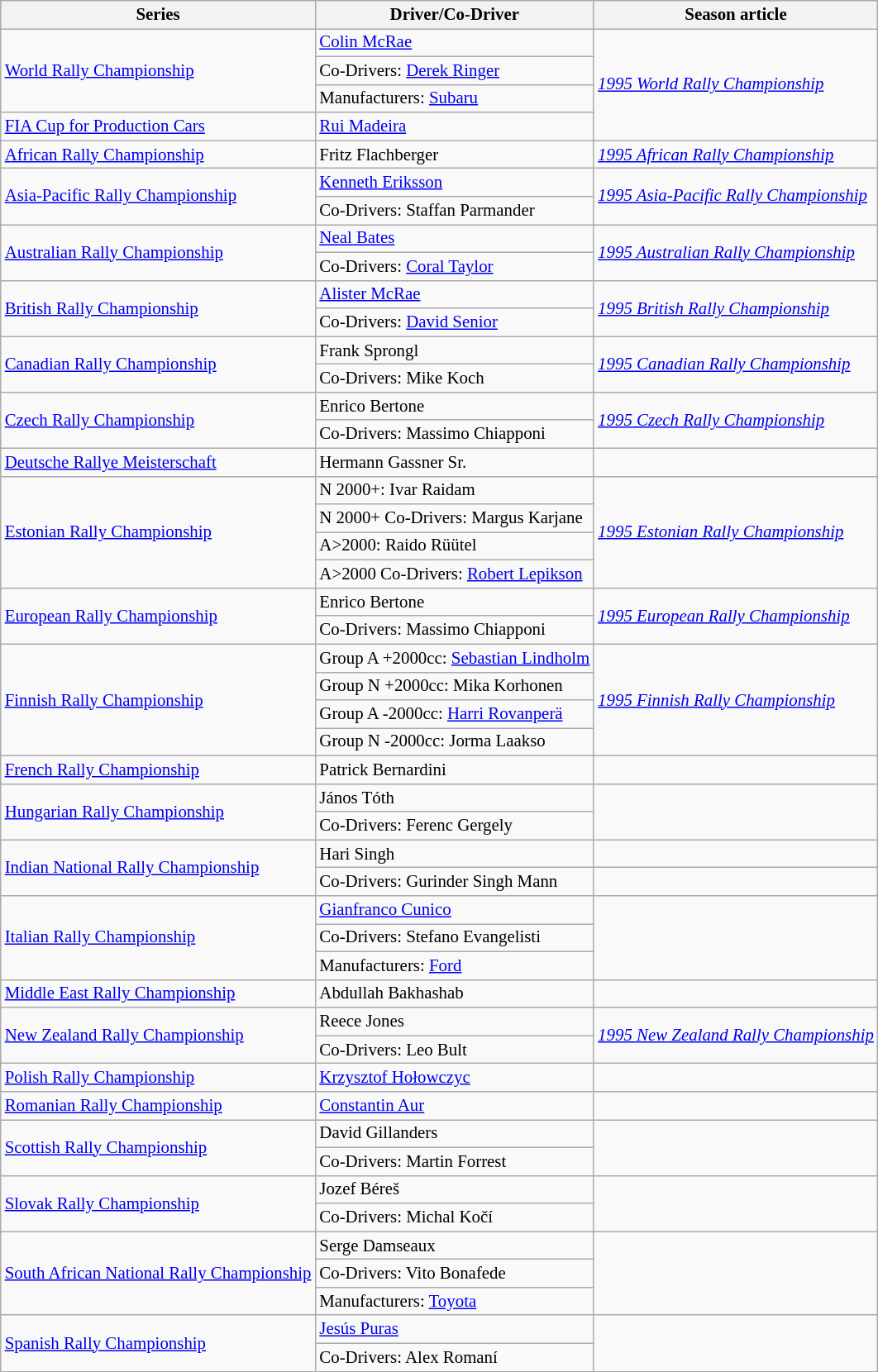<table class="wikitable" style="font-size: 87%;">
<tr>
<th>Series</th>
<th>Driver/Co-Driver</th>
<th>Season article</th>
</tr>
<tr>
<td rowspan=3><a href='#'>World Rally Championship</a></td>
<td> <a href='#'>Colin McRae</a></td>
<td rowspan=4><em><a href='#'>1995 World Rally Championship</a></em></td>
</tr>
<tr>
<td>Co-Drivers:  <a href='#'>Derek Ringer</a></td>
</tr>
<tr>
<td>Manufacturers:  <a href='#'>Subaru</a></td>
</tr>
<tr>
<td><a href='#'>FIA Cup for Production Cars</a></td>
<td> <a href='#'>Rui Madeira</a></td>
</tr>
<tr>
<td><a href='#'>African Rally Championship</a></td>
<td> Fritz Flachberger</td>
<td><em><a href='#'>1995 African Rally Championship</a></em></td>
</tr>
<tr>
<td rowspan=2><a href='#'>Asia-Pacific Rally Championship</a></td>
<td> <a href='#'>Kenneth Eriksson</a></td>
<td rowspan=2><em><a href='#'>1995 Asia-Pacific Rally Championship</a></em></td>
</tr>
<tr>
<td>Co-Drivers:  Staffan Parmander</td>
</tr>
<tr>
<td rowspan=2><a href='#'>Australian Rally Championship</a></td>
<td> <a href='#'>Neal Bates</a></td>
<td rowspan=2><em><a href='#'>1995 Australian Rally Championship</a></em></td>
</tr>
<tr>
<td>Co-Drivers:  <a href='#'>Coral Taylor</a></td>
</tr>
<tr>
<td rowspan=2><a href='#'>British Rally Championship</a></td>
<td> <a href='#'>Alister McRae</a></td>
<td rowspan=2><em><a href='#'>1995 British Rally Championship</a></em></td>
</tr>
<tr>
<td>Co-Drivers:  <a href='#'>David Senior</a></td>
</tr>
<tr>
<td rowspan=2><a href='#'>Canadian Rally Championship</a></td>
<td> Frank Sprongl</td>
<td rowspan=2><em><a href='#'>1995 Canadian Rally Championship</a></em></td>
</tr>
<tr>
<td>Co-Drivers:  Mike Koch</td>
</tr>
<tr>
<td rowspan=2><a href='#'>Czech Rally Championship</a></td>
<td> Enrico Bertone</td>
<td rowspan=2><em><a href='#'>1995 Czech Rally Championship</a></em></td>
</tr>
<tr>
<td>Co-Drivers:  Massimo Chiapponi</td>
</tr>
<tr>
<td><a href='#'>Deutsche Rallye Meisterschaft</a></td>
<td> Hermann Gassner Sr.</td>
<td></td>
</tr>
<tr>
<td rowspan=4><a href='#'>Estonian Rally Championship</a></td>
<td>N 2000+:  Ivar Raidam</td>
<td rowspan=4><em><a href='#'>1995 Estonian Rally Championship</a></em></td>
</tr>
<tr>
<td>N 2000+ Co-Drivers:  Margus Karjane</td>
</tr>
<tr>
<td>A>2000:  Raido Rüütel</td>
</tr>
<tr>
<td>A>2000 Co-Drivers:  <a href='#'>Robert Lepikson</a></td>
</tr>
<tr>
<td rowspan=2><a href='#'>European Rally Championship</a></td>
<td> Enrico Bertone</td>
<td rowspan=2><em><a href='#'>1995 European Rally Championship</a></em></td>
</tr>
<tr>
<td>Co-Drivers:  Massimo Chiapponi</td>
</tr>
<tr>
<td rowspan=4><a href='#'>Finnish Rally Championship</a></td>
<td>Group A +2000cc:  <a href='#'>Sebastian Lindholm</a></td>
<td rowspan=4><em><a href='#'>1995 Finnish Rally Championship</a></em></td>
</tr>
<tr>
<td>Group N +2000cc:  Mika Korhonen</td>
</tr>
<tr>
<td>Group A -2000cc:  <a href='#'>Harri Rovanperä</a></td>
</tr>
<tr>
<td>Group N -2000cc:  Jorma Laakso</td>
</tr>
<tr>
<td><a href='#'>French Rally Championship</a></td>
<td> Patrick Bernardini</td>
<td></td>
</tr>
<tr>
<td rowspan=2><a href='#'>Hungarian Rally Championship</a></td>
<td> János Tóth</td>
<td rowspan=2></td>
</tr>
<tr>
<td>Co-Drivers:  Ferenc Gergely</td>
</tr>
<tr>
<td rowspan=2><a href='#'>Indian National Rally Championship</a></td>
<td> Hari Singh</td>
<td></td>
</tr>
<tr>
<td>Co-Drivers:  Gurinder Singh Mann</td>
</tr>
<tr>
<td rowspan=3><a href='#'>Italian Rally Championship</a></td>
<td> <a href='#'>Gianfranco Cunico</a></td>
<td rowspan=3></td>
</tr>
<tr>
<td>Co-Drivers:  Stefano Evangelisti</td>
</tr>
<tr>
<td>Manufacturers:  <a href='#'>Ford</a></td>
</tr>
<tr>
<td><a href='#'>Middle East Rally Championship</a></td>
<td> Abdullah Bakhashab</td>
<td></td>
</tr>
<tr>
<td rowspan=2><a href='#'>New Zealand Rally Championship</a></td>
<td> Reece Jones</td>
<td rowspan=2><em><a href='#'>1995 New Zealand Rally Championship</a></em></td>
</tr>
<tr>
<td>Co-Drivers:  Leo Bult</td>
</tr>
<tr>
<td><a href='#'>Polish Rally Championship</a></td>
<td> <a href='#'>Krzysztof Hołowczyc</a></td>
<td></td>
</tr>
<tr>
<td><a href='#'>Romanian Rally Championship</a></td>
<td> <a href='#'>Constantin Aur</a></td>
<td></td>
</tr>
<tr>
<td rowspan=2><a href='#'>Scottish Rally Championship</a></td>
<td> David Gillanders</td>
<td rowspan=2></td>
</tr>
<tr>
<td>Co-Drivers:  Martin Forrest</td>
</tr>
<tr>
<td rowspan=2><a href='#'>Slovak Rally Championship</a></td>
<td> Jozef Béreš</td>
<td rowspan=2></td>
</tr>
<tr>
<td>Co-Drivers:  Michal Kočí</td>
</tr>
<tr>
<td rowspan=3><a href='#'>South African National Rally Championship</a></td>
<td> Serge Damseaux</td>
<td rowspan=3></td>
</tr>
<tr>
<td>Co-Drivers:  Vito Bonafede</td>
</tr>
<tr>
<td>Manufacturers:  <a href='#'>Toyota</a></td>
</tr>
<tr>
<td rowspan=2><a href='#'>Spanish Rally Championship</a></td>
<td> <a href='#'>Jesús Puras</a></td>
<td rowspan=2></td>
</tr>
<tr>
<td>Co-Drivers:  Alex Romaní</td>
</tr>
<tr>
</tr>
</table>
